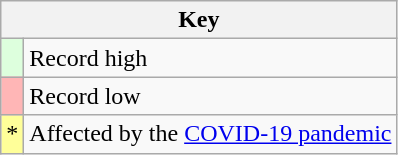<table class="wikitable">
<tr>
<th colspan=2>Key</th>
</tr>
<tr>
<td style="background:#dfd;"> </td>
<td>Record high</td>
</tr>
<tr>
<td style="background:#ffb6b6;"> </td>
<td>Record low</td>
</tr>
<tr>
<td style="background:#ff9;">*</td>
<td>Affected by the <a href='#'>COVID-19 pandemic</a></td>
</tr>
</table>
